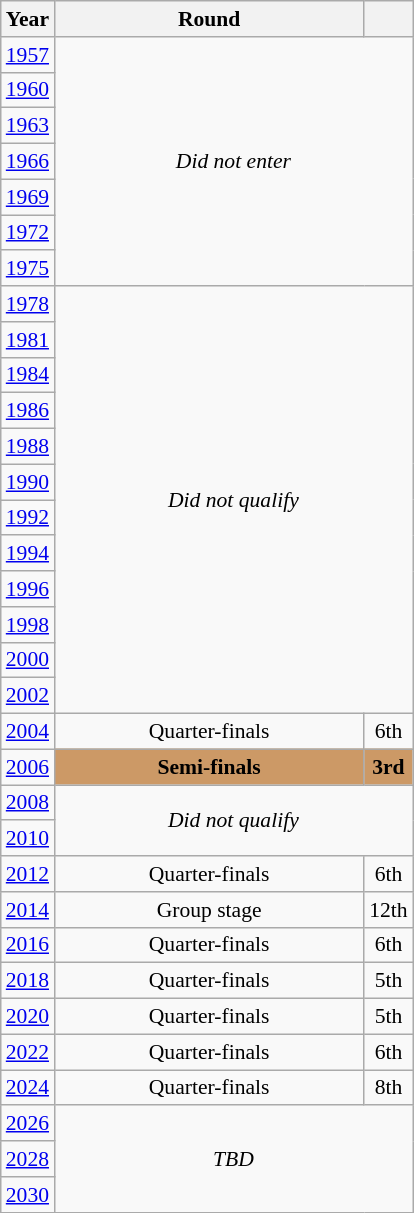<table class="wikitable" style="text-align: center; font-size:90%">
<tr>
<th>Year</th>
<th style="width:200px">Round</th>
<th></th>
</tr>
<tr>
<td><a href='#'>1957</a></td>
<td colspan="2" rowspan="7"><em>Did not enter</em></td>
</tr>
<tr>
<td><a href='#'>1960</a></td>
</tr>
<tr>
<td><a href='#'>1963</a></td>
</tr>
<tr>
<td><a href='#'>1966</a></td>
</tr>
<tr>
<td><a href='#'>1969</a></td>
</tr>
<tr>
<td><a href='#'>1972</a></td>
</tr>
<tr>
<td><a href='#'>1975</a></td>
</tr>
<tr>
<td><a href='#'>1978</a></td>
<td colspan="2" rowspan="12"><em>Did not qualify</em></td>
</tr>
<tr>
<td><a href='#'>1981</a></td>
</tr>
<tr>
<td><a href='#'>1984</a></td>
</tr>
<tr>
<td><a href='#'>1986</a></td>
</tr>
<tr>
<td><a href='#'>1988</a></td>
</tr>
<tr>
<td><a href='#'>1990</a></td>
</tr>
<tr>
<td><a href='#'>1992</a></td>
</tr>
<tr>
<td><a href='#'>1994</a></td>
</tr>
<tr>
<td><a href='#'>1996</a></td>
</tr>
<tr>
<td><a href='#'>1998</a></td>
</tr>
<tr>
<td><a href='#'>2000</a></td>
</tr>
<tr>
<td><a href='#'>2002</a></td>
</tr>
<tr>
<td><a href='#'>2004</a></td>
<td>Quarter-finals</td>
<td>6th</td>
</tr>
<tr>
<td><a href='#'>2006</a></td>
<td bgcolor="cc9966"><strong>Semi-finals</strong></td>
<td bgcolor="cc9966"><strong>3rd</strong></td>
</tr>
<tr>
<td><a href='#'>2008</a></td>
<td colspan="2" rowspan="2"><em>Did not qualify</em></td>
</tr>
<tr>
<td><a href='#'>2010</a></td>
</tr>
<tr>
<td><a href='#'>2012</a></td>
<td>Quarter-finals</td>
<td>6th</td>
</tr>
<tr>
<td><a href='#'>2014</a></td>
<td>Group stage</td>
<td>12th</td>
</tr>
<tr>
<td><a href='#'>2016</a></td>
<td>Quarter-finals</td>
<td>6th</td>
</tr>
<tr>
<td><a href='#'>2018</a></td>
<td>Quarter-finals</td>
<td>5th</td>
</tr>
<tr>
<td><a href='#'>2020</a></td>
<td>Quarter-finals</td>
<td>5th</td>
</tr>
<tr>
<td><a href='#'>2022</a></td>
<td>Quarter-finals</td>
<td>6th</td>
</tr>
<tr>
<td><a href='#'>2024</a></td>
<td>Quarter-finals</td>
<td>8th</td>
</tr>
<tr>
<td><a href='#'>2026</a></td>
<td colspan="2" rowspan="3"><em>TBD</em></td>
</tr>
<tr>
<td><a href='#'>2028</a></td>
</tr>
<tr>
<td><a href='#'>2030</a></td>
</tr>
</table>
